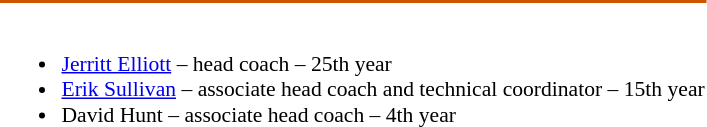<table class="toccolours" style="border-collapse:collapse; font-size:90%;">
<tr>
<td colspan="7" style=background:#CC5500;color:#FFFFFF; border: 2px solid #FFFFFF;></td>
</tr>
<tr>
<td><br><ul><li><a href='#'>Jerritt Elliott</a> – head coach – 25th year</li><li><a href='#'>Erik Sullivan</a> – associate head coach and technical coordinator – 15th year</li><li>David Hunt – associate head coach – 4th year</li></ul></td>
</tr>
</table>
